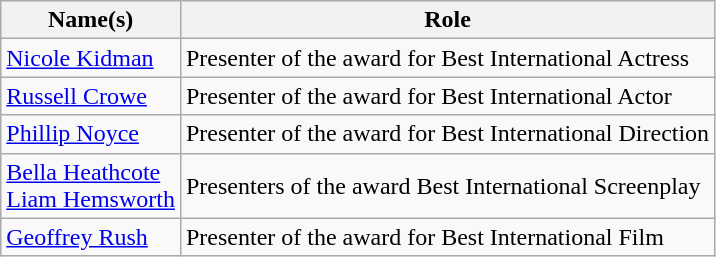<table class="wikitable">
<tr>
<th>Name(s)</th>
<th>Role</th>
</tr>
<tr>
<td><a href='#'>Nicole Kidman</a></td>
<td>Presenter of the award for Best International Actress</td>
</tr>
<tr>
<td><a href='#'>Russell Crowe</a></td>
<td>Presenter of the award for Best International Actor</td>
</tr>
<tr>
<td><a href='#'>Phillip Noyce</a></td>
<td>Presenter of the award for Best International Direction</td>
</tr>
<tr>
<td><a href='#'>Bella Heathcote</a><br><a href='#'>Liam Hemsworth</a></td>
<td>Presenters of the award Best International Screenplay</td>
</tr>
<tr>
<td><a href='#'>Geoffrey Rush</a></td>
<td>Presenter of the award for Best International Film</td>
</tr>
</table>
